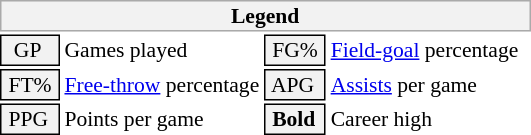<table class="toccolours" style="font-size: 90%; white-space: nowrap;">
<tr>
<th colspan="6" style="background:#f2f2f2; border:1px solid #aaa;">Legend</th>
</tr>
<tr>
<td style="background:#f2f2f2; border:1px solid black;">  GP</td>
<td>Games played</td>
<td style="background:#f2f2f2; border:1px solid black;"> FG% </td>
<td style="padding-right: 8px"><a href='#'>Field-goal</a> percentage</td>
</tr>
<tr>
<td style="background:#f2f2f2; border:1px solid black;"> FT% </td>
<td><a href='#'>Free-throw</a> percentage</td>
<td style="background:#f2f2f2; border:1px solid black;"> APG </td>
<td><a href='#'>Assists</a> per game</td>
</tr>
<tr>
<td style="background:#f2f2f2; border:1px solid black;"> PPG </td>
<td>Points per game</td>
<td style="background-color: #F2F2F2; border: 1px solid black"> <strong>Bold</strong> </td>
<td>Career high</td>
</tr>
<tr>
</tr>
</table>
